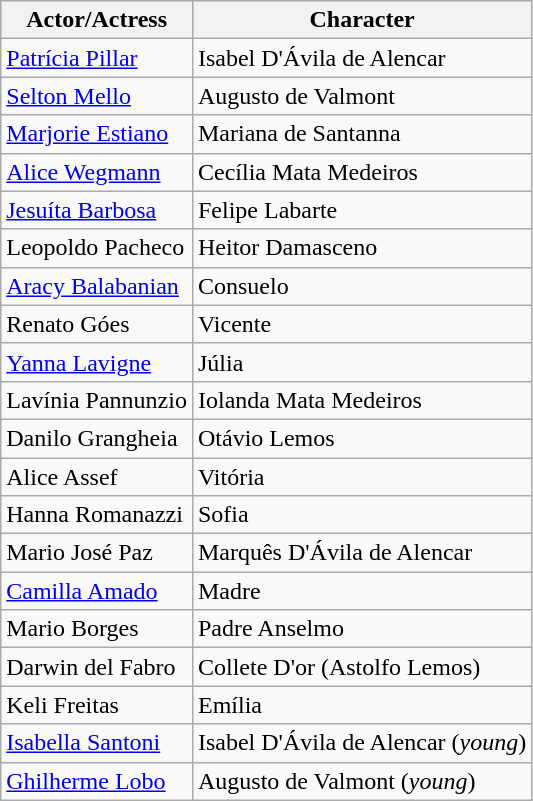<table class="wikitable sortable">
<tr>
<th>Actor/Actress</th>
<th>Character</th>
</tr>
<tr>
<td><a href='#'>Patrícia Pillar</a></td>
<td>Isabel D'Ávila de Alencar </td>
</tr>
<tr>
<td><a href='#'>Selton Mello</a></td>
<td>Augusto de Valmont </td>
</tr>
<tr>
<td><a href='#'>Marjorie Estiano</a></td>
<td>Mariana de Santanna </td>
</tr>
<tr>
<td><a href='#'>Alice Wegmann</a></td>
<td>Cecília Mata Medeiros </td>
</tr>
<tr>
<td><a href='#'>Jesuíta Barbosa</a></td>
<td>Felipe Labarte </td>
</tr>
<tr>
<td>Leopoldo Pacheco</td>
<td>Heitor Damasceno </td>
</tr>
<tr>
<td><a href='#'>Aracy Balabanian</a></td>
<td>Consuelo </td>
</tr>
<tr>
<td>Renato Góes</td>
<td>Vicente </td>
</tr>
<tr>
<td><a href='#'>Yanna Lavigne</a></td>
<td>Júlia</td>
</tr>
<tr>
<td>Lavínia Pannunzio</td>
<td>Iolanda Mata Medeiros </td>
</tr>
<tr>
<td>Danilo Grangheia</td>
<td>Otávio Lemos </td>
</tr>
<tr>
<td>Alice Assef</td>
<td>Vitória </td>
</tr>
<tr>
<td>Hanna Romanazzi</td>
<td>Sofia </td>
</tr>
<tr>
<td>Mario José Paz</td>
<td>Marquês D'Ávila de Alencar </td>
</tr>
<tr>
<td><a href='#'>Camilla Amado</a></td>
<td>Madre </td>
</tr>
<tr>
<td>Mario Borges</td>
<td>Padre Anselmo </td>
</tr>
<tr>
<td>Darwin del Fabro</td>
<td>Collete D'or (Astolfo Lemos) </td>
</tr>
<tr>
<td>Keli Freitas</td>
<td>Emília </td>
</tr>
<tr>
<td><a href='#'>Isabella Santoni</a></td>
<td>Isabel D'Ávila de Alencar (<em>young</em>) </td>
</tr>
<tr>
<td><a href='#'>Ghilherme Lobo</a></td>
<td>Augusto de Valmont (<em>young</em>) </td>
</tr>
</table>
